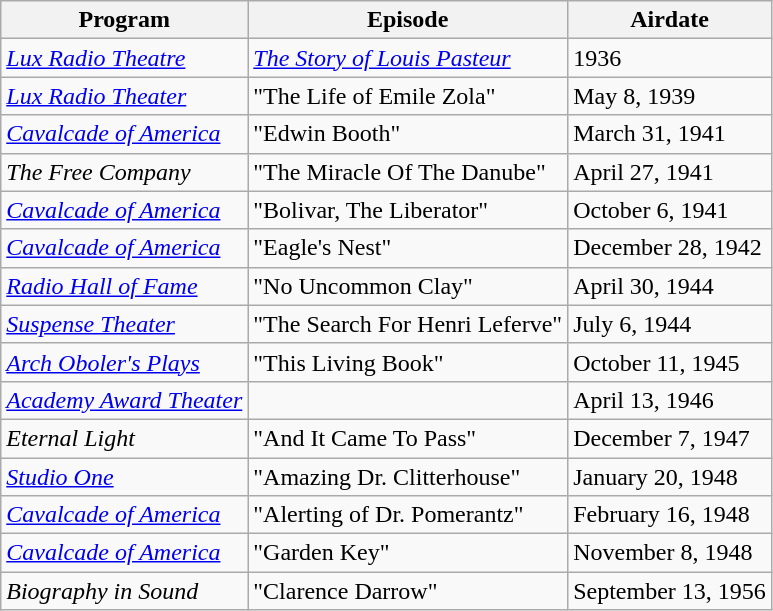<table class="wikitable">
<tr>
<th>Program</th>
<th>Episode</th>
<th>Airdate</th>
</tr>
<tr>
<td><em><a href='#'>Lux Radio Theatre</a></em></td>
<td><em><a href='#'>The Story of Louis Pasteur</a></em></td>
<td>1936</td>
</tr>
<tr>
<td><em><a href='#'>Lux Radio Theater</a></em></td>
<td>"The Life of Emile Zola"</td>
<td>May 8, 1939</td>
</tr>
<tr>
<td><em><a href='#'>Cavalcade of America</a></em></td>
<td>"Edwin Booth"</td>
<td>March 31, 1941</td>
</tr>
<tr>
<td><em>The Free Company</em></td>
<td>"The Miracle Of The Danube"</td>
<td>April 27, 1941</td>
</tr>
<tr>
<td><em><a href='#'>Cavalcade of America</a></em></td>
<td>"Bolivar, The Liberator"</td>
<td>October 6, 1941</td>
</tr>
<tr>
<td><em><a href='#'>Cavalcade of America</a></em></td>
<td>"Eagle's Nest"</td>
<td>December 28, 1942</td>
</tr>
<tr>
<td><em><a href='#'>Radio Hall of Fame</a></em></td>
<td>"No Uncommon Clay"</td>
<td>April 30, 1944</td>
</tr>
<tr>
<td><em><a href='#'>Suspense Theater</a></em></td>
<td>"The Search For Henri Leferve"</td>
<td>July 6, 1944</td>
</tr>
<tr>
<td><em><a href='#'>Arch Oboler's Plays</a></em></td>
<td>"This Living Book"</td>
<td>October 11, 1945</td>
</tr>
<tr>
<td><em><a href='#'>Academy Award Theater</a></em></td>
<td></td>
<td>April 13, 1946</td>
</tr>
<tr>
<td><em>Eternal Light</em></td>
<td>"And It Came To Pass"</td>
<td>December 7, 1947</td>
</tr>
<tr>
<td><em><a href='#'>Studio One</a></em></td>
<td>"Amazing Dr. Clitterhouse"</td>
<td>January 20, 1948</td>
</tr>
<tr>
<td><em><a href='#'>Cavalcade of America</a></em></td>
<td>"Alerting of Dr. Pomerantz"</td>
<td>February 16, 1948</td>
</tr>
<tr>
<td><em><a href='#'>Cavalcade of America</a></em></td>
<td>"Garden Key"</td>
<td>November 8, 1948</td>
</tr>
<tr>
<td><em>Biography in Sound</em></td>
<td>"Clarence Darrow"</td>
<td>September 13, 1956</td>
</tr>
</table>
